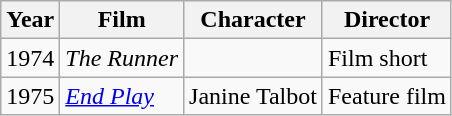<table class="wikitable">
<tr>
<th>Year</th>
<th>Film</th>
<th>Character</th>
<th>Director</th>
</tr>
<tr>
<td>1974</td>
<td><em>The Runner</em></td>
<td></td>
<td>Film short</td>
</tr>
<tr>
<td>1975</td>
<td><em><a href='#'>End Play</a></em></td>
<td>Janine Talbot</td>
<td>Feature film</td>
</tr>
</table>
